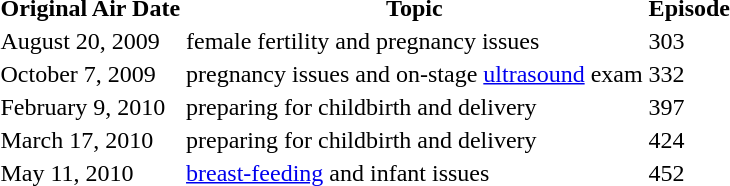<table>
<tr>
<th>Original Air Date</th>
<th>Topic</th>
<th>Episode</th>
</tr>
<tr>
<td>August 20, 2009</td>
<td>female fertility and pregnancy issues</td>
<td>303</td>
</tr>
<tr>
<td>October 7, 2009</td>
<td>pregnancy issues and on-stage <a href='#'>ultrasound</a> exam</td>
<td>332</td>
</tr>
<tr>
<td>February 9, 2010</td>
<td>preparing for childbirth and delivery</td>
<td>397</td>
</tr>
<tr>
<td>March 17, 2010</td>
<td>preparing for childbirth and delivery</td>
<td>424</td>
</tr>
<tr>
<td>May 11, 2010</td>
<td><a href='#'>breast-feeding</a> and infant issues</td>
<td>452</td>
</tr>
</table>
